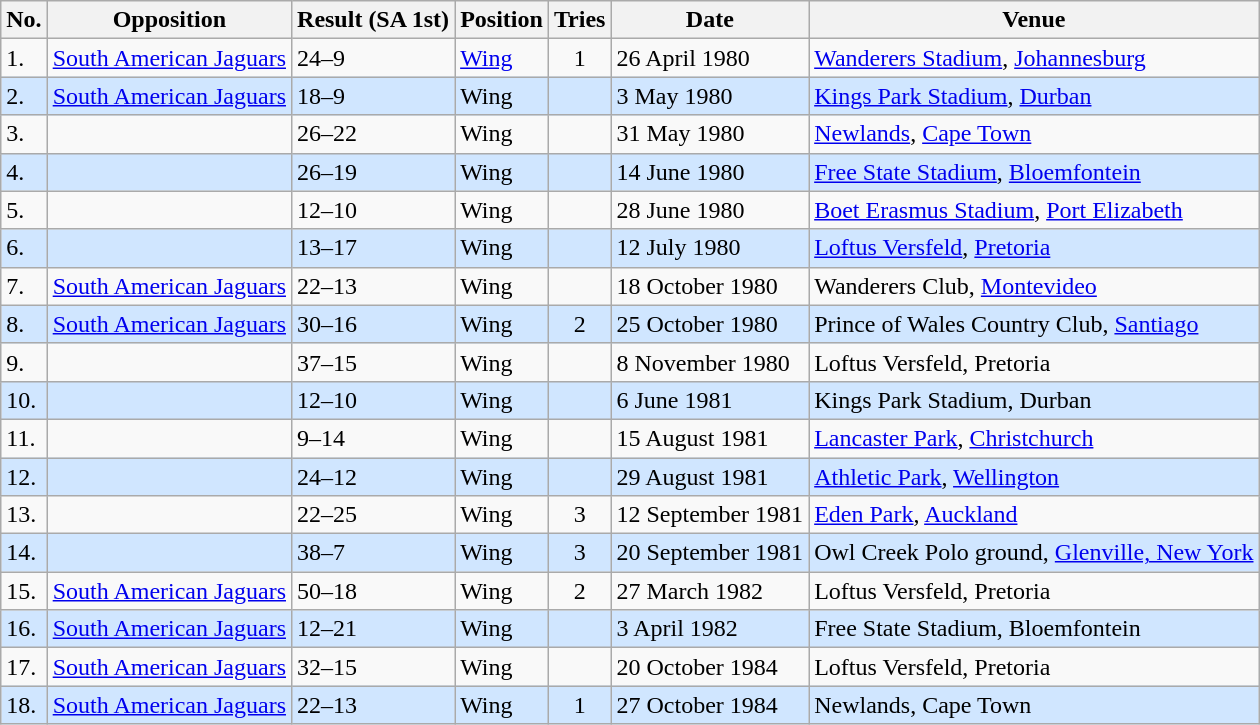<table class="wikitable sortable">
<tr>
<th>No.</th>
<th>Opposition</th>
<th>Result (SA 1st)</th>
<th>Position</th>
<th>Tries</th>
<th>Date</th>
<th>Venue</th>
</tr>
<tr>
<td>1.</td>
<td> <a href='#'>South American Jaguars</a></td>
<td>24–9</td>
<td><a href='#'>Wing</a></td>
<td align="center">1</td>
<td>26 April 1980</td>
<td><a href='#'>Wanderers Stadium</a>, <a href='#'>Johannesburg</a></td>
</tr>
<tr style="background: #D0E6FF;">
<td>2.</td>
<td> <a href='#'>South American Jaguars</a></td>
<td>18–9</td>
<td>Wing</td>
<td></td>
<td>3 May 1980</td>
<td><a href='#'>Kings Park Stadium</a>, <a href='#'>Durban</a></td>
</tr>
<tr>
<td>3.</td>
<td></td>
<td>26–22</td>
<td>Wing</td>
<td></td>
<td>31 May 1980</td>
<td><a href='#'>Newlands</a>, <a href='#'>Cape Town</a></td>
</tr>
<tr style="background: #D0E6FF;">
<td>4.</td>
<td></td>
<td>26–19</td>
<td>Wing</td>
<td></td>
<td>14 June 1980</td>
<td><a href='#'>Free State Stadium</a>, <a href='#'>Bloemfontein</a></td>
</tr>
<tr>
<td>5.</td>
<td></td>
<td>12–10</td>
<td>Wing</td>
<td></td>
<td>28 June 1980</td>
<td><a href='#'>Boet Erasmus Stadium</a>, <a href='#'>Port Elizabeth</a></td>
</tr>
<tr style="background: #D0E6FF;">
<td>6.</td>
<td></td>
<td>13–17</td>
<td>Wing</td>
<td></td>
<td>12 July 1980</td>
<td><a href='#'>Loftus Versfeld</a>, <a href='#'>Pretoria</a></td>
</tr>
<tr>
<td>7.</td>
<td> <a href='#'>South American Jaguars</a></td>
<td>22–13</td>
<td>Wing</td>
<td></td>
<td>18 October 1980</td>
<td>Wanderers Club, <a href='#'>Montevideo</a></td>
</tr>
<tr style="background: #D0E6FF;">
<td>8.</td>
<td> <a href='#'>South American Jaguars</a></td>
<td>30–16</td>
<td>Wing</td>
<td align="center">2</td>
<td>25 October 1980</td>
<td>Prince of Wales Country Club, <a href='#'>Santiago</a></td>
</tr>
<tr>
<td>9.</td>
<td></td>
<td>37–15</td>
<td>Wing</td>
<td></td>
<td>8 November 1980</td>
<td>Loftus Versfeld, Pretoria</td>
</tr>
<tr style="background: #D0E6FF;">
<td>10.</td>
<td></td>
<td>12–10</td>
<td>Wing</td>
<td></td>
<td>6 June 1981</td>
<td>Kings Park Stadium, Durban</td>
</tr>
<tr>
<td>11.</td>
<td></td>
<td>9–14</td>
<td>Wing</td>
<td></td>
<td>15 August 1981</td>
<td><a href='#'>Lancaster Park</a>, <a href='#'>Christchurch</a></td>
</tr>
<tr style="background: #D0E6FF;">
<td>12.</td>
<td></td>
<td>24–12</td>
<td>Wing</td>
<td></td>
<td>29 August 1981</td>
<td><a href='#'>Athletic Park</a>, <a href='#'>Wellington</a></td>
</tr>
<tr>
<td>13.</td>
<td></td>
<td>22–25</td>
<td>Wing</td>
<td align="center">3</td>
<td>12 September 1981</td>
<td><a href='#'>Eden Park</a>, <a href='#'>Auckland</a></td>
</tr>
<tr style="background: #D0E6FF;">
<td>14.</td>
<td></td>
<td>38–7</td>
<td>Wing</td>
<td align="center">3</td>
<td>20 September 1981</td>
<td>Owl Creek Polo ground, <a href='#'>Glenville, New York</a></td>
</tr>
<tr>
<td>15.</td>
<td> <a href='#'>South American Jaguars</a></td>
<td>50–18</td>
<td>Wing</td>
<td align="center">2</td>
<td>27 March 1982</td>
<td>Loftus Versfeld, Pretoria</td>
</tr>
<tr style="background: #D0E6FF;">
<td>16.</td>
<td> <a href='#'>South American Jaguars</a></td>
<td>12–21</td>
<td>Wing</td>
<td></td>
<td>3 April 1982</td>
<td>Free State Stadium, Bloemfontein</td>
</tr>
<tr>
<td>17.</td>
<td> <a href='#'>South American Jaguars</a></td>
<td>32–15</td>
<td>Wing</td>
<td></td>
<td>20 October 1984</td>
<td>Loftus Versfeld, Pretoria</td>
</tr>
<tr style="background: #D0E6FF;">
<td>18.</td>
<td> <a href='#'>South American Jaguars</a></td>
<td>22–13</td>
<td>Wing</td>
<td align="center">1</td>
<td>27 October 1984</td>
<td>Newlands, Cape Town</td>
</tr>
</table>
